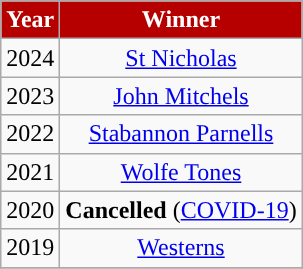<table class="wikitable" style="text-align:center;">
<tr>
<th style="background:#B60000;color:white">Year</th>
<th style="background:#B60000;color:white">Winner</th>
</tr>
<tr>
<td>2024</td>
<td><a href='#'>St Nicholas</a></td>
</tr>
<tr>
<td>2023</td>
<td><a href='#'>John Mitchels</a></td>
</tr>
<tr>
<td>2022</td>
<td><a href='#'>Stabannon Parnells</a></td>
</tr>
<tr>
<td>2021</td>
<td><a href='#'>Wolfe Tones</a></td>
</tr>
<tr>
<td>2020</td>
<td ! colspan=5 align=center><strong>Cancelled</strong> (<a href='#'>COVID-19</a>)</td>
</tr>
<tr>
<td>2019</td>
<td><a href='#'>Westerns</a></td>
</tr>
<tr>
</tr>
</table>
